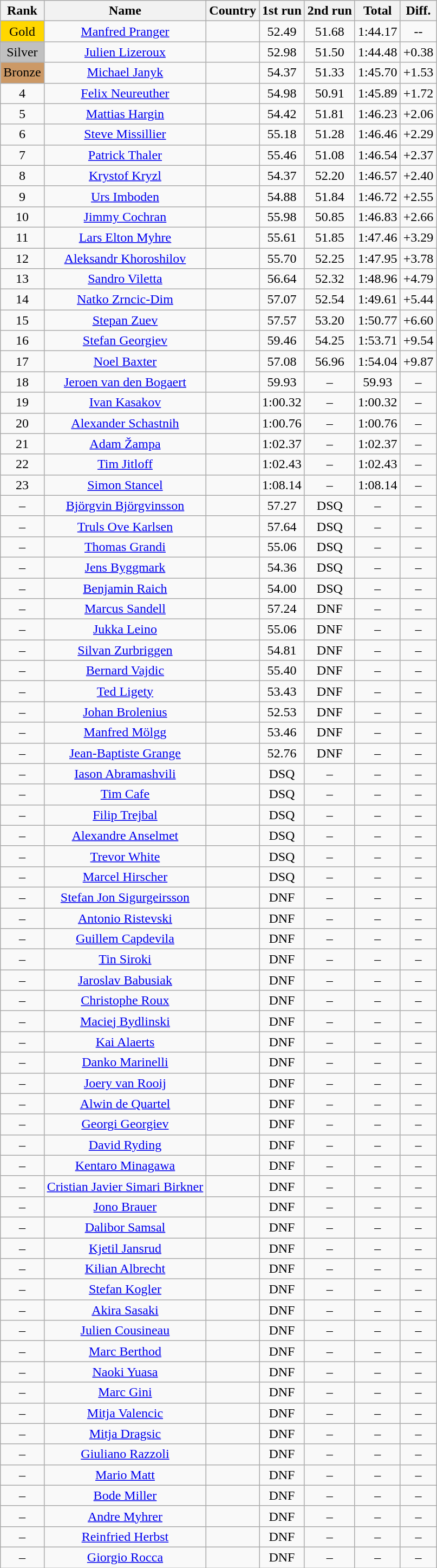<table class="wikitable sortable" style="text-align:center">
<tr>
<th>Rank</th>
<th>Name</th>
<th>Country</th>
<th>1st run</th>
<th>2nd run</th>
<th>Total</th>
<th>Diff.</th>
</tr>
<tr>
<td bgcolor="gold">Gold</td>
<td><a href='#'>Manfred Pranger</a></td>
<td></td>
<td>52.49</td>
<td>51.68</td>
<td>1:44.17</td>
<td>--</td>
</tr>
<tr>
<td bgcolor="silver">Silver</td>
<td><a href='#'>Julien Lizeroux</a></td>
<td></td>
<td>52.98</td>
<td>51.50</td>
<td>1:44.48</td>
<td>+0.38</td>
</tr>
<tr>
<td bgcolor="CC9966">Bronze</td>
<td><a href='#'>Michael Janyk</a></td>
<td></td>
<td>54.37</td>
<td>51.33</td>
<td>1:45.70</td>
<td>+1.53</td>
</tr>
<tr>
<td>4</td>
<td><a href='#'>Felix Neureuther</a></td>
<td></td>
<td>54.98</td>
<td>50.91</td>
<td>1:45.89</td>
<td>+1.72</td>
</tr>
<tr>
<td>5</td>
<td><a href='#'>Mattias Hargin</a></td>
<td></td>
<td>54.42</td>
<td>51.81</td>
<td>1:46.23</td>
<td>+2.06</td>
</tr>
<tr>
<td>6</td>
<td><a href='#'>Steve Missillier</a></td>
<td></td>
<td>55.18</td>
<td>51.28</td>
<td>1:46.46</td>
<td>+2.29</td>
</tr>
<tr>
<td>7</td>
<td><a href='#'>Patrick Thaler</a></td>
<td></td>
<td>55.46</td>
<td>51.08</td>
<td>1:46.54</td>
<td>+2.37</td>
</tr>
<tr>
<td>8</td>
<td><a href='#'>Krystof Kryzl</a></td>
<td></td>
<td>54.37</td>
<td>52.20</td>
<td>1:46.57</td>
<td>+2.40</td>
</tr>
<tr>
<td>9</td>
<td><a href='#'>Urs Imboden</a></td>
<td></td>
<td>54.88</td>
<td>51.84</td>
<td>1:46.72</td>
<td>+2.55</td>
</tr>
<tr>
<td>10</td>
<td><a href='#'>Jimmy Cochran</a></td>
<td></td>
<td>55.98</td>
<td>50.85</td>
<td>1:46.83</td>
<td>+2.66</td>
</tr>
<tr>
<td>11</td>
<td><a href='#'>Lars Elton Myhre</a></td>
<td></td>
<td>55.61</td>
<td>51.85</td>
<td>1:47.46</td>
<td>+3.29</td>
</tr>
<tr>
<td>12</td>
<td><a href='#'>Aleksandr Khoroshilov</a></td>
<td></td>
<td>55.70</td>
<td>52.25</td>
<td>1:47.95</td>
<td>+3.78</td>
</tr>
<tr>
<td>13</td>
<td><a href='#'>Sandro Viletta</a></td>
<td></td>
<td>56.64</td>
<td>52.32</td>
<td>1:48.96</td>
<td>+4.79</td>
</tr>
<tr>
<td>14</td>
<td><a href='#'>Natko Zrncic-Dim</a></td>
<td></td>
<td>57.07</td>
<td>52.54</td>
<td>1:49.61</td>
<td>+5.44</td>
</tr>
<tr>
<td>15</td>
<td><a href='#'>Stepan Zuev</a></td>
<td></td>
<td>57.57</td>
<td>53.20</td>
<td>1:50.77</td>
<td>+6.60</td>
</tr>
<tr>
<td>16</td>
<td><a href='#'>Stefan Georgiev</a></td>
<td></td>
<td>59.46</td>
<td>54.25</td>
<td>1:53.71</td>
<td>+9.54</td>
</tr>
<tr>
<td>17</td>
<td><a href='#'>Noel Baxter</a></td>
<td></td>
<td>57.08</td>
<td>56.96</td>
<td>1:54.04</td>
<td>+9.87</td>
</tr>
<tr>
<td>18</td>
<td><a href='#'>Jeroen van den Bogaert</a></td>
<td></td>
<td>59.93</td>
<td>–</td>
<td>59.93</td>
<td>–</td>
</tr>
<tr>
<td>19</td>
<td><a href='#'>Ivan Kasakov</a></td>
<td></td>
<td>1:00.32</td>
<td>–</td>
<td>1:00.32</td>
<td>–</td>
</tr>
<tr>
<td>20</td>
<td><a href='#'>Alexander Schastnih</a></td>
<td></td>
<td>1:00.76</td>
<td>–</td>
<td>1:00.76</td>
<td>–</td>
</tr>
<tr>
<td>21</td>
<td><a href='#'>Adam Žampa</a></td>
<td></td>
<td>1:02.37</td>
<td>–</td>
<td>1:02.37</td>
<td>–</td>
</tr>
<tr>
<td>22</td>
<td><a href='#'>Tim Jitloff</a></td>
<td></td>
<td>1:02.43</td>
<td>–</td>
<td>1:02.43</td>
<td>–</td>
</tr>
<tr>
<td>23</td>
<td><a href='#'>Simon Stancel</a></td>
<td></td>
<td>1:08.14</td>
<td>–</td>
<td>1:08.14</td>
<td>–</td>
</tr>
<tr>
<td>–</td>
<td><a href='#'>Björgvin Björgvinsson</a></td>
<td></td>
<td>57.27</td>
<td>DSQ</td>
<td>–</td>
<td>–</td>
</tr>
<tr>
<td>–</td>
<td><a href='#'>Truls Ove Karlsen</a></td>
<td></td>
<td>57.64</td>
<td>DSQ</td>
<td>–</td>
<td>–</td>
</tr>
<tr>
<td>–</td>
<td><a href='#'>Thomas Grandi</a></td>
<td></td>
<td>55.06</td>
<td>DSQ</td>
<td>–</td>
<td>–</td>
</tr>
<tr>
<td>–</td>
<td><a href='#'>Jens Byggmark</a></td>
<td></td>
<td>54.36</td>
<td>DSQ</td>
<td>–</td>
<td>–</td>
</tr>
<tr>
<td>–</td>
<td><a href='#'>Benjamin Raich</a></td>
<td></td>
<td>54.00</td>
<td>DSQ</td>
<td>–</td>
<td>–</td>
</tr>
<tr>
<td>–</td>
<td><a href='#'>Marcus Sandell</a></td>
<td></td>
<td>57.24</td>
<td>DNF</td>
<td>–</td>
<td>–</td>
</tr>
<tr>
<td>–</td>
<td><a href='#'>Jukka Leino</a></td>
<td></td>
<td>55.06</td>
<td>DNF</td>
<td>–</td>
<td>–</td>
</tr>
<tr>
<td>–</td>
<td><a href='#'>Silvan Zurbriggen</a></td>
<td></td>
<td>54.81</td>
<td>DNF</td>
<td>–</td>
<td>–</td>
</tr>
<tr>
<td>–</td>
<td><a href='#'>Bernard Vajdic</a></td>
<td></td>
<td>55.40</td>
<td>DNF</td>
<td>–</td>
<td>–</td>
</tr>
<tr>
<td>–</td>
<td><a href='#'>Ted Ligety</a></td>
<td></td>
<td>53.43</td>
<td>DNF</td>
<td>–</td>
<td>–</td>
</tr>
<tr>
<td>–</td>
<td><a href='#'>Johan Brolenius</a></td>
<td></td>
<td>52.53</td>
<td>DNF</td>
<td>–</td>
<td>–</td>
</tr>
<tr>
<td>–</td>
<td><a href='#'>Manfred Mölgg</a></td>
<td></td>
<td>53.46</td>
<td>DNF</td>
<td>–</td>
<td>–</td>
</tr>
<tr>
<td>–</td>
<td><a href='#'>Jean-Baptiste Grange</a></td>
<td></td>
<td>52.76</td>
<td>DNF</td>
<td>–</td>
<td>–</td>
</tr>
<tr>
<td>–</td>
<td><a href='#'>Iason Abramashvili</a></td>
<td></td>
<td>DSQ</td>
<td>–</td>
<td>–</td>
<td>–</td>
</tr>
<tr>
<td>–</td>
<td><a href='#'>Tim Cafe</a></td>
<td></td>
<td>DSQ</td>
<td>–</td>
<td>–</td>
<td>–</td>
</tr>
<tr>
<td>–</td>
<td><a href='#'>Filip Trejbal</a></td>
<td></td>
<td>DSQ</td>
<td>–</td>
<td>–</td>
<td>–</td>
</tr>
<tr>
<td>–</td>
<td><a href='#'>Alexandre Anselmet</a></td>
<td></td>
<td>DSQ</td>
<td>–</td>
<td>–</td>
<td>–</td>
</tr>
<tr>
<td>–</td>
<td><a href='#'>Trevor White</a></td>
<td></td>
<td>DSQ</td>
<td>–</td>
<td>–</td>
<td>–</td>
</tr>
<tr>
<td>–</td>
<td><a href='#'>Marcel Hirscher</a></td>
<td></td>
<td>DSQ</td>
<td>–</td>
<td>–</td>
<td>–</td>
</tr>
<tr>
<td>–</td>
<td><a href='#'>Stefan Jon Sigurgeirsson</a></td>
<td></td>
<td>DNF</td>
<td>–</td>
<td>–</td>
<td>–</td>
</tr>
<tr>
<td>–</td>
<td><a href='#'>Antonio Ristevski</a></td>
<td></td>
<td>DNF</td>
<td>–</td>
<td>–</td>
<td>–</td>
</tr>
<tr>
<td>–</td>
<td><a href='#'>Guillem Capdevila</a></td>
<td></td>
<td>DNF</td>
<td>–</td>
<td>–</td>
<td>–</td>
</tr>
<tr>
<td>–</td>
<td><a href='#'>Tin Siroki</a></td>
<td></td>
<td>DNF</td>
<td>–</td>
<td>–</td>
<td>–</td>
</tr>
<tr>
<td>–</td>
<td><a href='#'>Jaroslav Babusiak</a></td>
<td></td>
<td>DNF</td>
<td>–</td>
<td>–</td>
<td>–</td>
</tr>
<tr>
<td>–</td>
<td><a href='#'>Christophe Roux</a></td>
<td></td>
<td>DNF</td>
<td>–</td>
<td>–</td>
<td>–</td>
</tr>
<tr>
<td>–</td>
<td><a href='#'>Maciej Bydlinski</a></td>
<td></td>
<td>DNF</td>
<td>–</td>
<td>–</td>
<td>–</td>
</tr>
<tr>
<td>–</td>
<td><a href='#'>Kai Alaerts</a></td>
<td></td>
<td>DNF</td>
<td>–</td>
<td>–</td>
<td>–</td>
</tr>
<tr>
<td>–</td>
<td><a href='#'>Danko Marinelli</a></td>
<td></td>
<td>DNF</td>
<td>–</td>
<td>–</td>
<td>–</td>
</tr>
<tr>
<td>–</td>
<td><a href='#'>Joery van Rooij</a></td>
<td></td>
<td>DNF</td>
<td>–</td>
<td>–</td>
<td>–</td>
</tr>
<tr>
<td>–</td>
<td><a href='#'>Alwin de Quartel</a></td>
<td></td>
<td>DNF</td>
<td>–</td>
<td>–</td>
<td>–</td>
</tr>
<tr>
<td>–</td>
<td><a href='#'>Georgi Georgiev</a></td>
<td></td>
<td>DNF</td>
<td>–</td>
<td>–</td>
<td>–</td>
</tr>
<tr>
<td>–</td>
<td><a href='#'>David Ryding</a></td>
<td></td>
<td>DNF</td>
<td>–</td>
<td>–</td>
<td>–</td>
</tr>
<tr>
<td>–</td>
<td><a href='#'>Kentaro Minagawa</a></td>
<td></td>
<td>DNF</td>
<td>–</td>
<td>–</td>
<td>–</td>
</tr>
<tr>
<td>–</td>
<td><a href='#'>Cristian Javier Simari Birkner</a></td>
<td></td>
<td>DNF</td>
<td>–</td>
<td>–</td>
<td>–</td>
</tr>
<tr>
<td>–</td>
<td><a href='#'>Jono Brauer</a></td>
<td></td>
<td>DNF</td>
<td>–</td>
<td>–</td>
<td>–</td>
</tr>
<tr>
<td>–</td>
<td><a href='#'>Dalibor Samsal</a></td>
<td></td>
<td>DNF</td>
<td>–</td>
<td>–</td>
<td>–</td>
</tr>
<tr>
<td>–</td>
<td><a href='#'>Kjetil Jansrud</a></td>
<td></td>
<td>DNF</td>
<td>–</td>
<td>–</td>
<td>–</td>
</tr>
<tr>
<td>–</td>
<td><a href='#'>Kilian Albrecht</a></td>
<td></td>
<td>DNF</td>
<td>–</td>
<td>–</td>
<td>–</td>
</tr>
<tr>
<td>–</td>
<td><a href='#'>Stefan Kogler</a></td>
<td></td>
<td>DNF</td>
<td>–</td>
<td>–</td>
<td>–</td>
</tr>
<tr>
<td>–</td>
<td><a href='#'>Akira Sasaki</a></td>
<td></td>
<td>DNF</td>
<td>–</td>
<td>–</td>
<td>–</td>
</tr>
<tr>
<td>–</td>
<td><a href='#'>Julien Cousineau</a></td>
<td></td>
<td>DNF</td>
<td>–</td>
<td>–</td>
<td>–</td>
</tr>
<tr>
<td>–</td>
<td><a href='#'>Marc Berthod</a></td>
<td></td>
<td>DNF</td>
<td>–</td>
<td>–</td>
<td>–</td>
</tr>
<tr>
<td>–</td>
<td><a href='#'>Naoki Yuasa</a></td>
<td></td>
<td>DNF</td>
<td>–</td>
<td>–</td>
<td>–</td>
</tr>
<tr>
<td>–</td>
<td><a href='#'>Marc Gini</a></td>
<td></td>
<td>DNF</td>
<td>–</td>
<td>–</td>
<td>–</td>
</tr>
<tr>
<td>–</td>
<td><a href='#'>Mitja Valencic</a></td>
<td></td>
<td>DNF</td>
<td>–</td>
<td>–</td>
<td>–</td>
</tr>
<tr>
<td>–</td>
<td><a href='#'>Mitja Dragsic</a></td>
<td></td>
<td>DNF</td>
<td>–</td>
<td>–</td>
<td>–</td>
</tr>
<tr>
<td>–</td>
<td><a href='#'>Giuliano Razzoli</a></td>
<td></td>
<td>DNF</td>
<td>–</td>
<td>–</td>
<td>–</td>
</tr>
<tr>
<td>–</td>
<td><a href='#'>Mario Matt</a></td>
<td></td>
<td>DNF</td>
<td>–</td>
<td>–</td>
<td>–</td>
</tr>
<tr>
<td>–</td>
<td><a href='#'>Bode Miller</a></td>
<td></td>
<td>DNF</td>
<td>–</td>
<td>–</td>
<td>–</td>
</tr>
<tr>
<td>–</td>
<td><a href='#'>Andre Myhrer</a></td>
<td></td>
<td>DNF</td>
<td>–</td>
<td>–</td>
<td>–</td>
</tr>
<tr>
<td>–</td>
<td><a href='#'>Reinfried Herbst</a></td>
<td></td>
<td>DNF</td>
<td>–</td>
<td>–</td>
<td>–</td>
</tr>
<tr>
<td>–</td>
<td><a href='#'>Giorgio Rocca</a></td>
<td></td>
<td>DNF</td>
<td>–</td>
<td>–</td>
<td>–</td>
</tr>
</table>
